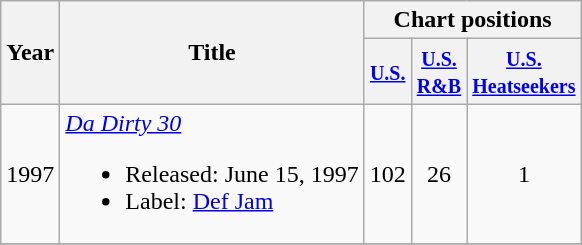<table class="wikitable">
<tr>
<th rowspan="2">Year</th>
<th rowspan="2">Title</th>
<th colspan="3">Chart positions</th>
</tr>
<tr>
<th><small><a href='#'>U.S.</a></small></th>
<th><small><a href='#'>U.S.<br>R&B</a></small></th>
<th><small><a href='#'>U.S.<br>Heatseekers</a></small></th>
</tr>
<tr>
<td>1997</td>
<td><em><a href='#'>Da Dirty 30</a></em><br><ul><li>Released: June 15, 1997</li><li>Label: <a href='#'>Def Jam</a></li></ul></td>
<td align="center">102</td>
<td align="center">26</td>
<td align="center">1</td>
</tr>
<tr>
</tr>
</table>
